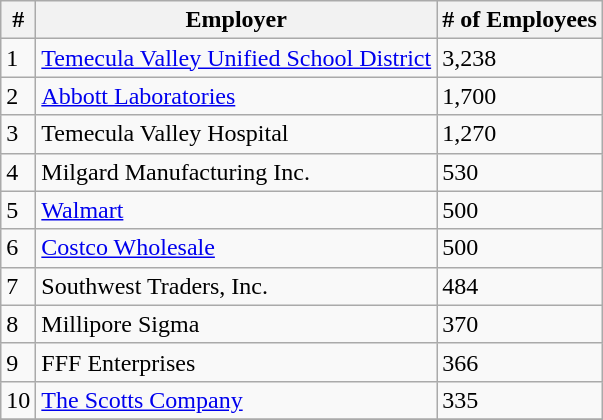<table class="wikitable sortable" border="1">
<tr>
<th>#</th>
<th>Employer</th>
<th># of Employees</th>
</tr>
<tr>
<td>1</td>
<td><a href='#'>Temecula Valley Unified School District</a></td>
<td>3,238</td>
</tr>
<tr>
<td>2</td>
<td><a href='#'>Abbott Laboratories</a></td>
<td>1,700</td>
</tr>
<tr>
<td>3</td>
<td>Temecula Valley Hospital</td>
<td>1,270</td>
</tr>
<tr>
<td>4</td>
<td>Milgard Manufacturing Inc.</td>
<td>530</td>
</tr>
<tr>
<td>5</td>
<td><a href='#'>Walmart</a></td>
<td>500</td>
</tr>
<tr>
<td>6</td>
<td><a href='#'>Costco Wholesale</a></td>
<td>500</td>
</tr>
<tr>
<td>7</td>
<td>Southwest Traders, Inc.</td>
<td>484</td>
</tr>
<tr>
<td>8</td>
<td>Millipore Sigma</td>
<td>370</td>
</tr>
<tr>
<td>9</td>
<td>FFF Enterprises</td>
<td>366</td>
</tr>
<tr>
<td>10</td>
<td><a href='#'>The Scotts Company</a></td>
<td>335</td>
</tr>
<tr>
</tr>
</table>
